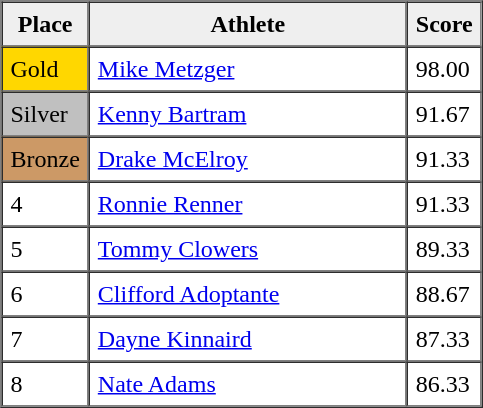<table border=1 cellpadding=5 cellspacing=0>
<tr>
<th style="background:#efefef;" width="20">Place</th>
<th style="background:#efefef;" width="200">Athlete</th>
<th style="background:#efefef;" width="20">Score</th>
</tr>
<tr align=left>
<td style="background:gold;">Gold</td>
<td><a href='#'>Mike Metzger</a></td>
<td>98.00</td>
</tr>
<tr align=left>
<td style="background:silver;">Silver</td>
<td><a href='#'>Kenny Bartram</a></td>
<td>91.67</td>
</tr>
<tr align=left>
<td style="background:#CC9966;">Bronze</td>
<td><a href='#'>Drake McElroy</a></td>
<td>91.33</td>
</tr>
<tr align=left>
<td>4</td>
<td><a href='#'>Ronnie Renner</a></td>
<td>91.33</td>
</tr>
<tr align=left>
<td>5</td>
<td><a href='#'>Tommy Clowers</a></td>
<td>89.33</td>
</tr>
<tr align=left>
<td>6</td>
<td><a href='#'>Clifford Adoptante</a></td>
<td>88.67</td>
</tr>
<tr align=left>
<td>7</td>
<td><a href='#'>Dayne Kinnaird</a></td>
<td>87.33</td>
</tr>
<tr align=left>
<td>8</td>
<td><a href='#'>Nate Adams</a></td>
<td>86.33</td>
</tr>
</table>
